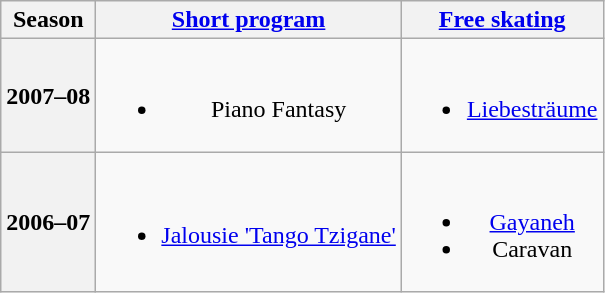<table class="wikitable" style="text-align:center">
<tr>
<th>Season</th>
<th><a href='#'>Short program</a></th>
<th><a href='#'>Free skating</a></th>
</tr>
<tr>
<th>2007–08 <br></th>
<td><br><ul><li>Piano Fantasy <br></li></ul></td>
<td><br><ul><li><a href='#'>Liebesträume</a> <br></li></ul></td>
</tr>
<tr>
<th>2006–07 <br></th>
<td><br><ul><li><a href='#'>Jalousie 'Tango Tzigane'</a> <br></li></ul></td>
<td><br><ul><li><a href='#'>Gayaneh</a> <br></li><li>Caravan</li></ul></td>
</tr>
</table>
